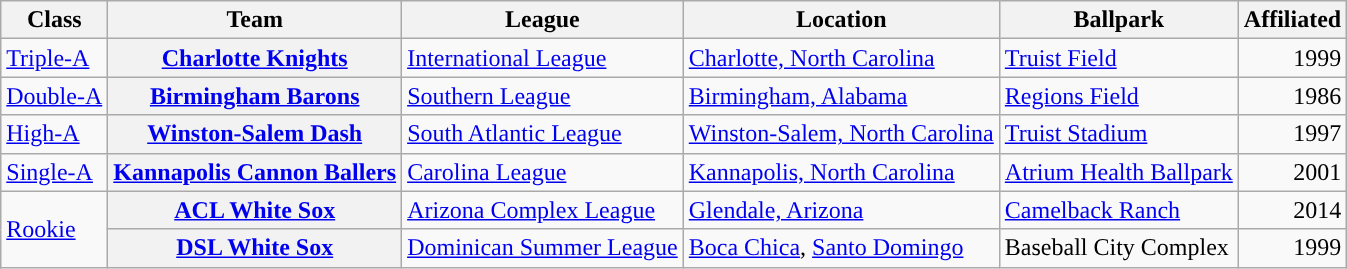<table class="wikitable plainrowheaders sortable">
<tr>
<th scope="col">Class</th>
<th scope="col">Team</th>
<th scope="col">League</th>
<th scope="col">Location</th>
<th scope="col">Ballpark</th>
<th scope="col">Affiliated</th>
</tr>
<tr>
<td><a href='#'>Triple-A</a></td>
<th scope="row"><a href='#'>Charlotte Knights</a></th>
<td><a href='#'>International League</a></td>
<td><a href='#'>Charlotte, North Carolina</a></td>
<td><a href='#'>Truist Field</a></td>
<td align="right">1999</td>
</tr>
<tr>
<td><a href='#'>Double-A</a></td>
<th scope="row"><a href='#'>Birmingham Barons</a></th>
<td><a href='#'>Southern League</a></td>
<td><a href='#'>Birmingham, Alabama</a></td>
<td><a href='#'>Regions Field</a></td>
<td align="right">1986</td>
</tr>
<tr>
<td><a href='#'>High-A</a></td>
<th scope="row"><a href='#'>Winston-Salem Dash</a></th>
<td><a href='#'>South Atlantic League</a></td>
<td><a href='#'>Winston-Salem, North Carolina</a></td>
<td><a href='#'>Truist Stadium</a></td>
<td align="right">1997</td>
</tr>
<tr>
<td><a href='#'>Single-A</a></td>
<th scope="row"><a href='#'>Kannapolis Cannon Ballers</a></th>
<td><a href='#'>Carolina League</a></td>
<td><a href='#'>Kannapolis, North Carolina</a></td>
<td><a href='#'>Atrium Health Ballpark</a></td>
<td align="right">2001</td>
</tr>
<tr>
<td rowspan=2><a href='#'>Rookie</a></td>
<th scope="row"><a href='#'>ACL White Sox</a></th>
<td><a href='#'>Arizona Complex League</a></td>
<td><a href='#'>Glendale, Arizona</a></td>
<td><a href='#'>Camelback Ranch</a></td>
<td align="right">2014</td>
</tr>
<tr>
<th scope="row"><a href='#'>DSL White Sox</a></th>
<td><a href='#'>Dominican Summer League</a></td>
<td><a href='#'>Boca Chica</a>, <a href='#'>Santo Domingo</a></td>
<td>Baseball City Complex</td>
<td align="right">1999</td>
</tr>
</table>
